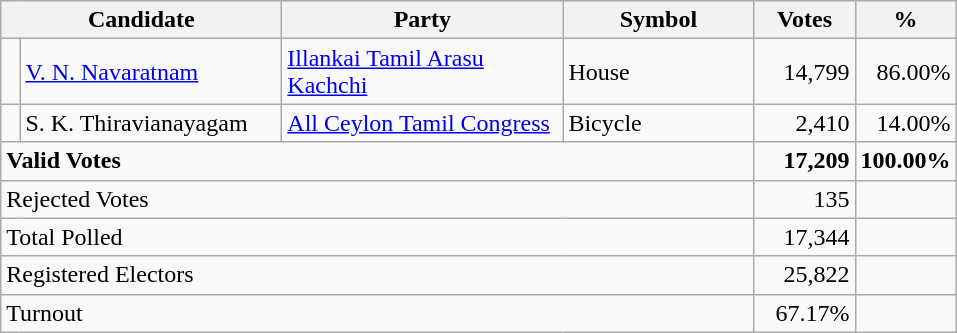<table class="wikitable" border="1" style="text-align:right;">
<tr>
<th align=left colspan=2 width="180">Candidate</th>
<th align=left width="180">Party</th>
<th align=left width="120">Symbol</th>
<th align=left width="60">Votes</th>
<th align=left width="60">%</th>
</tr>
<tr>
<td bgcolor=> </td>
<td align=left><a href='#'>V. N. Navaratnam</a></td>
<td align=left><a href='#'>Illankai Tamil Arasu Kachchi</a></td>
<td align=left>House</td>
<td>14,799</td>
<td>86.00%</td>
</tr>
<tr>
<td bgcolor=> </td>
<td align=left>S. K. Thiravianayagam</td>
<td align=left><a href='#'>All Ceylon Tamil Congress</a></td>
<td align=left>Bicycle</td>
<td>2,410</td>
<td>14.00%</td>
</tr>
<tr>
<td align=left colspan=4><strong>Valid Votes</strong></td>
<td><strong>17,209</strong></td>
<td><strong>100.00%</strong></td>
</tr>
<tr>
<td align=left colspan=4>Rejected Votes</td>
<td>135</td>
<td></td>
</tr>
<tr>
<td align=left colspan=4>Total Polled</td>
<td>17,344</td>
<td></td>
</tr>
<tr>
<td align=left colspan=4>Registered Electors</td>
<td>25,822</td>
<td></td>
</tr>
<tr>
<td align=left colspan=4>Turnout</td>
<td>67.17%</td>
</tr>
</table>
